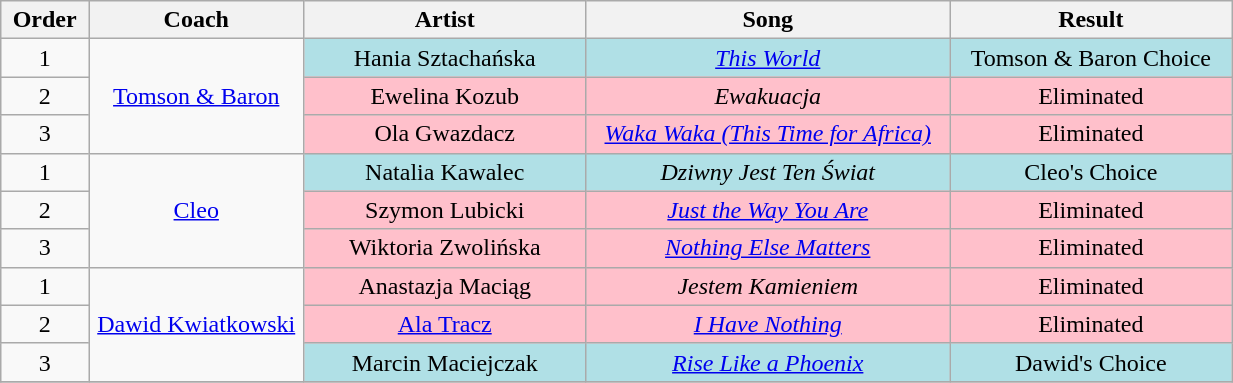<table class="wikitable" style="text-align:center; width:65%;">
<tr>
<th scope="col" style="width:03%;">Order</th>
<th scope="col" style="width:13%;">Coach</th>
<th scope="col" style="width:17%;">Artist</th>
<th scope="col" style="width:22%;">Song</th>
<th scope="col" style="width:17%;">Result</th>
</tr>
<tr>
<td scope="row">1</td>
<td rowspan="3"><a href='#'>Tomson & Baron</a></td>
<td style="background:#b0e0e6;">Hania Sztachańska</td>
<td style="background:#b0e0e6;"><em><a href='#'>This World</a></em></td>
<td style="background:#b0e0e6;">Tomson & Baron Choice</td>
</tr>
<tr>
<td scope="row">2</td>
<td style="background:pink;">Ewelina Kozub</td>
<td style="background:pink;"><em>Ewakuacja</em></td>
<td style="background:pink;">Eliminated</td>
</tr>
<tr>
<td scope="row">3</td>
<td style="background:pink;">Ola Gwazdacz</td>
<td style="background:pink;"><em><a href='#'>Waka Waka (This Time for Africa)</a></em></td>
<td style="background:pink;">Eliminated</td>
</tr>
<tr>
<td scope="row">1</td>
<td rowspan="3"><a href='#'>Cleo</a></td>
<td style="background:#b0e0e6;">Natalia Kawalec</td>
<td style="background:#b0e0e6;"><em>Dziwny Jest Ten Świat</em></td>
<td style="background:#b0e0e6;">Cleo's Choice</td>
</tr>
<tr>
<td scope="row">2</td>
<td style="background:pink;">Szymon Lubicki</td>
<td style="background:pink;"><em><a href='#'>Just the Way You Are</a></em></td>
<td style="background:pink;">Eliminated</td>
</tr>
<tr>
<td scope="row">3</td>
<td style="background:pink;">Wiktoria Zwolińska</td>
<td style="background:pink;"><em><a href='#'>Nothing Else Matters</a></em></td>
<td style="background:pink;">Eliminated</td>
</tr>
<tr>
<td scope="row">1</td>
<td rowspan="3"><a href='#'>Dawid Kwiatkowski</a></td>
<td style="background:pink;">Anastazja Maciąg</td>
<td style="background:pink;"><em>Jestem Kamieniem</em></td>
<td style="background:pink;">Eliminated</td>
</tr>
<tr>
<td scope="row">2</td>
<td style="background:pink;"><a href='#'>Ala Tracz</a></td>
<td style="background:pink;"><em><a href='#'>I Have Nothing</a></em></td>
<td style="background:pink;">Eliminated</td>
</tr>
<tr>
<td scope="row">3</td>
<td style="background:#b0e0e6;">Marcin Maciejczak</td>
<td style="background:#b0e0e6;"><em><a href='#'>Rise Like a Phoenix</a></em></td>
<td style="background:#b0e0e6;">Dawid's Choice</td>
</tr>
<tr>
</tr>
</table>
